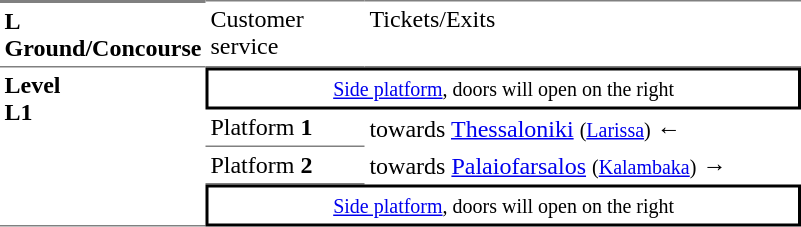<table table border=0 cellspacing=0 cellpadding=3>
<tr>
<td style="border-bottom:solid 1px gray;border-top:solid 2px gray;" width=50 valign=top><strong>L<br>Ground/Concourse</strong></td>
<td style="border-top:solid 1px gray;border-bottom:solid 1px gray;" width=100 valign=top>Customer service</td>
<td style="border-top:solid 1px gray;border-bottom:solid 1px gray;" width=285 valign=top>Tickets/Exits</td>
</tr>
<tr>
<td style="border-bottom:solid 1px gray;" rowspan=4 valign=top><strong>Level<br>L1</strong></td>
<td style="border-top:solid 2px black;border-right:solid 2px black;border-left:solid 2px black;border-bottom:solid 2px black;text-align:center;" colspan=2><small><a href='#'>Side platform</a>, doors will open on the right</small></td>
</tr>
<tr>
<td style="border-bottom:solid 1px gray;">Platform <span><strong>1</strong></span></td>
<td> towards <a href='#'>Thessaloniki</a> <small>(<a href='#'>Larissa</a>)</small> ←</td>
</tr>
<tr>
<td style="border-bottom:solid 1px gray;">Platform <span><strong>2</strong></span></td>
<td> towards <a href='#'>Palaiofarsalos</a> <small>(<a href='#'>Kalambaka</a>)</small> →</td>
</tr>
<tr>
<td style="border-top:solid 2px black;border-left:solid 2px black;border-right:solid 2px black;border-bottom:solid 2px black;text-align:center;" colspan=2><small><a href='#'>Side platform</a>, doors will open on the right</small></td>
</tr>
<tr>
</tr>
</table>
